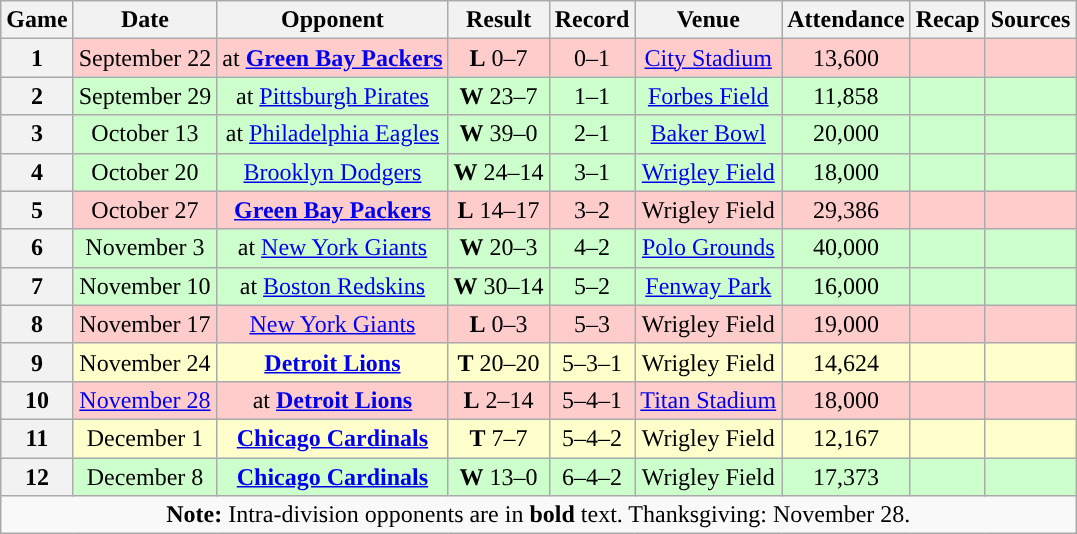<table class="wikitable" style="text-align:center">
<tr>
<th>Game</th>
<th>Date</th>
<th>Opponent</th>
<th>Result</th>
<th>Record</th>
<th>Venue</th>
<th>Attendance</th>
<th>Recap</th>
<th>Sources</th>
</tr>
<tr style="background:#fcc">
<th>1</th>
<td>September 22</td>
<td>at <strong><a href='#'>Green Bay Packers</a></strong></td>
<td><strong>L</strong> 0–7</td>
<td>0–1</td>
<td><a href='#'>City Stadium</a></td>
<td>13,600</td>
<td></td>
<td></td>
</tr>
<tr style="background:#cfc">
<th>2</th>
<td>September 29</td>
<td>at <a href='#'>Pittsburgh Pirates</a></td>
<td><strong>W</strong> 23–7</td>
<td>1–1</td>
<td><a href='#'>Forbes Field</a></td>
<td>11,858</td>
<td></td>
<td></td>
</tr>
<tr style="background:#cfc">
<th>3</th>
<td>October 13</td>
<td>at <a href='#'>Philadelphia Eagles</a></td>
<td><strong>W</strong> 39–0</td>
<td>2–1</td>
<td><a href='#'>Baker Bowl</a></td>
<td>20,000</td>
<td></td>
<td></td>
</tr>
<tr style="background:#cfc">
<th>4</th>
<td>October 20</td>
<td><a href='#'>Brooklyn Dodgers</a></td>
<td><strong>W</strong> 24–14</td>
<td>3–1</td>
<td><a href='#'>Wrigley Field</a></td>
<td>18,000</td>
<td></td>
<td></td>
</tr>
<tr style="background:#fcc">
<th>5</th>
<td>October 27</td>
<td><strong><a href='#'>Green Bay Packers</a></strong></td>
<td><strong>L</strong> 14–17</td>
<td>3–2</td>
<td>Wrigley Field</td>
<td>29,386</td>
<td></td>
<td></td>
</tr>
<tr style="background:#cfc">
<th>6</th>
<td>November 3</td>
<td>at <a href='#'>New York Giants</a></td>
<td><strong>W</strong> 20–3</td>
<td>4–2</td>
<td><a href='#'>Polo Grounds</a></td>
<td>40,000</td>
<td></td>
<td></td>
</tr>
<tr style="background:#cfc">
<th>7</th>
<td>November 10</td>
<td>at <a href='#'>Boston Redskins</a></td>
<td><strong>W</strong> 30–14</td>
<td>5–2</td>
<td><a href='#'>Fenway Park</a></td>
<td>16,000</td>
<td></td>
<td></td>
</tr>
<tr style="background:#fcc">
<th>8</th>
<td>November 17</td>
<td><a href='#'>New York Giants</a></td>
<td><strong>L</strong> 0–3</td>
<td>5–3</td>
<td>Wrigley Field</td>
<td>19,000</td>
<td></td>
<td></td>
</tr>
<tr style="background:#ffc">
<th>9</th>
<td>November 24</td>
<td><strong><a href='#'>Detroit Lions</a></strong></td>
<td><strong>T</strong> 20–20</td>
<td>5–3–1</td>
<td>Wrigley Field</td>
<td>14,624</td>
<td></td>
<td></td>
</tr>
<tr style="background:#fcc">
<th>10</th>
<td><a href='#'>November 28</a></td>
<td>at <strong><a href='#'>Detroit Lions</a></strong></td>
<td><strong>L</strong> 2–14</td>
<td>5–4–1</td>
<td><a href='#'>Titan Stadium</a></td>
<td>18,000</td>
<td></td>
<td></td>
</tr>
<tr style="background:#ffc">
<th>11</th>
<td>December 1</td>
<td><strong><a href='#'>Chicago Cardinals</a></strong></td>
<td><strong>T</strong> 7–7</td>
<td>5–4–2</td>
<td>Wrigley Field</td>
<td>12,167</td>
<td></td>
<td></td>
</tr>
<tr style="background:#cfc">
<th>12</th>
<td>December 8</td>
<td><strong><a href='#'>Chicago Cardinals</a></strong></td>
<td><strong>W</strong> 13–0</td>
<td>6–4–2</td>
<td>Wrigley Field</td>
<td>17,373</td>
<td></td>
<td></td>
</tr>
<tr>
<td colspan="10"><strong>Note:</strong> Intra-division opponents are in <strong>bold</strong> text. Thanksgiving: November 28.</td>
</tr>
</table>
